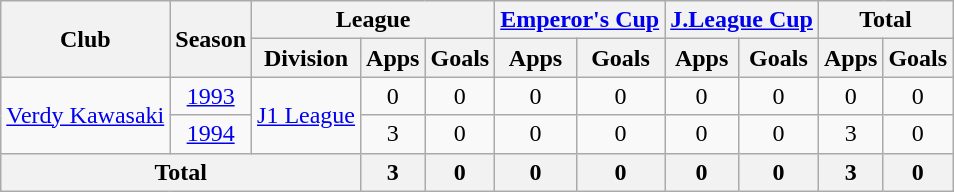<table class="wikitable" style="text-align:center">
<tr>
<th rowspan="2">Club</th>
<th rowspan="2">Season</th>
<th colspan="3">League</th>
<th colspan="2"><a href='#'>Emperor's Cup</a></th>
<th colspan="2"><a href='#'>J.League Cup</a></th>
<th colspan="2">Total</th>
</tr>
<tr>
<th>Division</th>
<th>Apps</th>
<th>Goals</th>
<th>Apps</th>
<th>Goals</th>
<th>Apps</th>
<th>Goals</th>
<th>Apps</th>
<th>Goals</th>
</tr>
<tr>
<td rowspan="2"><a href='#'>Verdy Kawasaki</a></td>
<td><a href='#'>1993</a></td>
<td rowspan="2"><a href='#'>J1 League</a></td>
<td>0</td>
<td>0</td>
<td>0</td>
<td>0</td>
<td>0</td>
<td>0</td>
<td>0</td>
<td>0</td>
</tr>
<tr>
<td><a href='#'>1994</a></td>
<td>3</td>
<td>0</td>
<td>0</td>
<td>0</td>
<td>0</td>
<td>0</td>
<td>3</td>
<td>0</td>
</tr>
<tr>
<th colspan="3">Total</th>
<th>3</th>
<th>0</th>
<th>0</th>
<th>0</th>
<th>0</th>
<th>0</th>
<th>3</th>
<th>0</th>
</tr>
</table>
